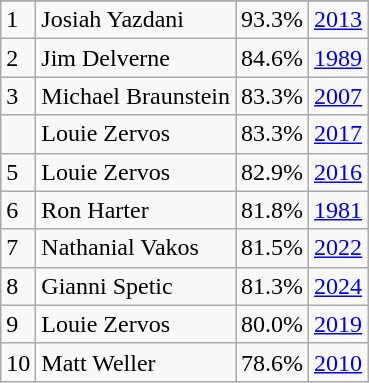<table class="wikitable">
<tr>
</tr>
<tr>
<td>1</td>
<td>Josiah Yazdani</td>
<td><abbr>93.3%</abbr></td>
<td><a href='#'>2013</a></td>
</tr>
<tr>
<td>2</td>
<td>Jim Delverne</td>
<td><abbr>84.6%</abbr></td>
<td><a href='#'>1989</a></td>
</tr>
<tr>
<td>3</td>
<td>Michael Braunstein</td>
<td><abbr>83.3%</abbr></td>
<td><a href='#'>2007</a></td>
</tr>
<tr>
<td></td>
<td>Louie Zervos</td>
<td><abbr>83.3%</abbr></td>
<td><a href='#'>2017</a></td>
</tr>
<tr>
<td>5</td>
<td>Louie Zervos</td>
<td><abbr>82.9%</abbr></td>
<td><a href='#'>2016</a></td>
</tr>
<tr>
<td>6</td>
<td>Ron Harter</td>
<td><abbr>81.8%</abbr></td>
<td><a href='#'>1981</a></td>
</tr>
<tr>
<td>7</td>
<td>Nathanial Vakos</td>
<td><abbr>81.5%</abbr></td>
<td><a href='#'>2022</a></td>
</tr>
<tr>
<td>8</td>
<td>Gianni Spetic</td>
<td><abbr>81.3%</abbr></td>
<td><a href='#'>2024</a></td>
</tr>
<tr>
<td>9</td>
<td>Louie Zervos</td>
<td><abbr>80.0%</abbr></td>
<td><a href='#'>2019</a></td>
</tr>
<tr>
<td>10</td>
<td>Matt Weller</td>
<td><abbr>78.6%</abbr></td>
<td><a href='#'>2010</a></td>
</tr>
</table>
